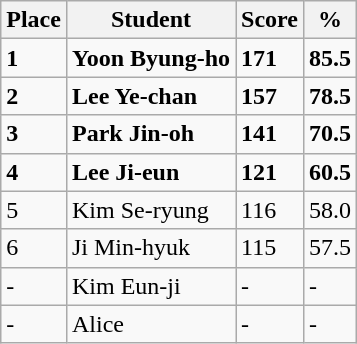<table class="wikitable">
<tr>
<th>Place</th>
<th>Student</th>
<th>Score</th>
<th>%</th>
</tr>
<tr>
<td><strong>1</strong></td>
<td><strong>Yoon Byung-ho</strong></td>
<td><strong>171</strong></td>
<td><strong>85.5</strong></td>
</tr>
<tr>
<td><strong>2</strong></td>
<td><strong>Lee Ye-chan</strong></td>
<td><strong>157</strong></td>
<td><strong>78.5</strong></td>
</tr>
<tr>
<td><strong>3</strong></td>
<td><strong>Park Jin-oh</strong></td>
<td><strong>141</strong></td>
<td><strong>70.5</strong></td>
</tr>
<tr>
<td><strong>4</strong></td>
<td><strong>Lee Ji-eun</strong></td>
<td><strong>121</strong></td>
<td><strong>60.5</strong></td>
</tr>
<tr>
<td>5</td>
<td>Kim Se-ryung</td>
<td>116</td>
<td>58.0</td>
</tr>
<tr>
<td>6</td>
<td>Ji Min-hyuk</td>
<td>115</td>
<td>57.5</td>
</tr>
<tr>
<td>-</td>
<td>Kim Eun-ji</td>
<td>-</td>
<td>-</td>
</tr>
<tr>
<td>-</td>
<td>Alice</td>
<td>-</td>
<td>-</td>
</tr>
</table>
